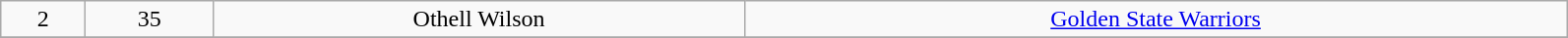<table class="wikitable" width="84%">
<tr align="center" bgcolor="">
<td>2</td>
<td>35</td>
<td>Othell Wilson</td>
<td><a href='#'>Golden State Warriors</a></td>
</tr>
<tr align="center" bgcolor="">
</tr>
</table>
